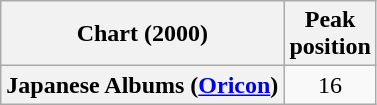<table class="wikitable plainrowheaders" style="text-align:center">
<tr>
<th scope="col">Chart (2000)</th>
<th scope="col">Peak<br> position</th>
</tr>
<tr>
<th scope="row">Japanese Albums (<a href='#'>Oricon</a>)</th>
<td>16</td>
</tr>
</table>
